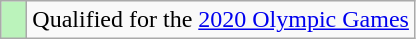<table class="wikitable" style="text-align: left;">
<tr>
<td style="width: 10px; background: #BBF3BB;"></td>
<td>Qualified for the <a href='#'>2020 Olympic Games</a></td>
</tr>
</table>
